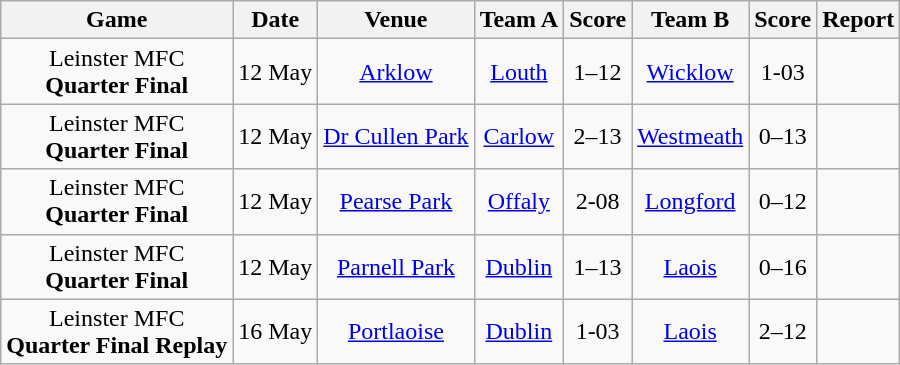<table class="wikitable">
<tr>
<th>Game</th>
<th>Date</th>
<th>Venue</th>
<th>Team A</th>
<th>Score</th>
<th>Team B</th>
<th>Score</th>
<th>Report</th>
</tr>
<tr align="center">
<td>Leinster MFC<br><strong>Quarter Final</strong></td>
<td>12 May</td>
<td><a href='#'>Arklow</a></td>
<td><a href='#'>Louth</a></td>
<td>1–12</td>
<td><a href='#'>Wicklow</a></td>
<td>1-03</td>
<td></td>
</tr>
<tr align="center">
<td>Leinster MFC<br><strong>Quarter Final</strong></td>
<td>12 May</td>
<td><a href='#'>Dr Cullen Park</a></td>
<td><a href='#'>Carlow</a></td>
<td>2–13</td>
<td><a href='#'>Westmeath</a></td>
<td>0–13</td>
<td></td>
</tr>
<tr align="center">
<td>Leinster MFC<br><strong>Quarter Final</strong></td>
<td>12 May</td>
<td><a href='#'>Pearse Park</a></td>
<td><a href='#'>Offaly</a></td>
<td>2-08</td>
<td><a href='#'>Longford</a></td>
<td>0–12</td>
<td></td>
</tr>
<tr align="center">
<td>Leinster MFC<br><strong>Quarter Final</strong></td>
<td>12 May</td>
<td><a href='#'>Parnell Park</a></td>
<td><a href='#'>Dublin</a></td>
<td>1–13</td>
<td><a href='#'>Laois</a></td>
<td>0–16</td>
<td></td>
</tr>
<tr align="center">
<td>Leinster MFC<br><strong>Quarter Final Replay</strong></td>
<td>16 May</td>
<td><a href='#'>Portlaoise</a></td>
<td><a href='#'>Dublin</a></td>
<td>1-03</td>
<td><a href='#'>Laois</a></td>
<td>2–12</td>
<td></td>
</tr>
</table>
